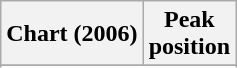<table class="wikitable sortable plainrowheaders" style="text-align:center">
<tr>
<th scope="col">Chart (2006)</th>
<th scope="col">Peak<br>position</th>
</tr>
<tr>
</tr>
<tr>
</tr>
<tr>
</tr>
</table>
